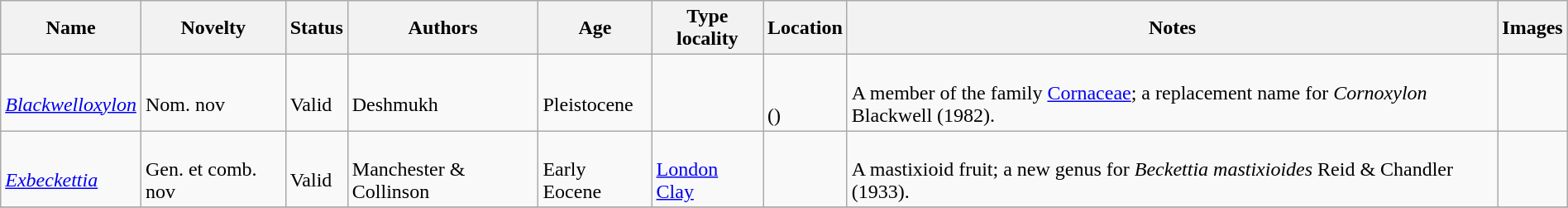<table class="wikitable sortable" align="center" width="100%">
<tr>
<th>Name</th>
<th>Novelty</th>
<th>Status</th>
<th>Authors</th>
<th>Age</th>
<th>Type locality</th>
<th>Location</th>
<th>Notes</th>
<th>Images</th>
</tr>
<tr>
<td><br><em><a href='#'>Blackwelloxylon</a></em></td>
<td><br>Nom. nov</td>
<td><br>Valid</td>
<td><br>Deshmukh</td>
<td><br>Pleistocene</td>
<td></td>
<td><br><br>()</td>
<td><br>A member of the family <a href='#'>Cornaceae</a>; a replacement name for <em>Cornoxylon</em> Blackwell (1982).</td>
<td></td>
</tr>
<tr>
<td><br><em><a href='#'>Exbeckettia</a></em></td>
<td><br>Gen. et comb. nov</td>
<td><br>Valid</td>
<td><br>Manchester & Collinson</td>
<td><br>Early Eocene</td>
<td><br><a href='#'>London Clay</a></td>
<td><br></td>
<td><br>A mastixioid fruit; a new genus for <em>Beckettia mastixioides</em> Reid & Chandler (1933).</td>
<td></td>
</tr>
<tr>
</tr>
</table>
